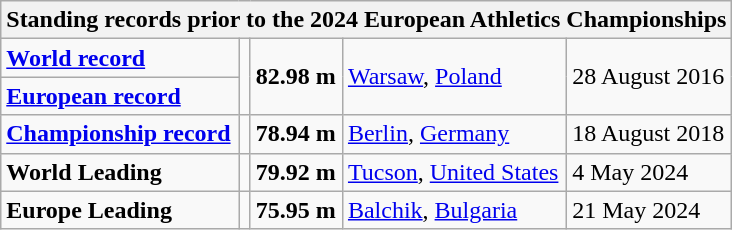<table class="wikitable">
<tr>
<th colspan="5">Standing records prior to the 2024 European Athletics Championships</th>
</tr>
<tr>
<td><strong><a href='#'>World record</a></strong></td>
<td rowspan="2"></td>
<td rowspan="2"><strong>82.98 m</strong> </td>
<td rowspan="2"><a href='#'>Warsaw</a>, <a href='#'>Poland</a></td>
<td rowspan="2">28 August 2016</td>
</tr>
<tr>
<td><strong><a href='#'>European record</a></strong></td>
</tr>
<tr>
<td><strong><a href='#'>Championship record</a></strong></td>
<td></td>
<td><strong>78.94 m</strong></td>
<td><a href='#'>Berlin</a>, <a href='#'>Germany</a></td>
<td>18 August 2018</td>
</tr>
<tr>
<td><strong>World Leading</strong></td>
<td></td>
<td><strong>79.92 m</strong></td>
<td><a href='#'>Tucson</a>, <a href='#'>United States</a></td>
<td>4 May 2024</td>
</tr>
<tr>
<td><strong>Europe Leading</strong></td>
<td></td>
<td><strong>75.95 m</strong></td>
<td><a href='#'>Balchik</a>, <a href='#'>Bulgaria</a></td>
<td>21 May 2024</td>
</tr>
</table>
